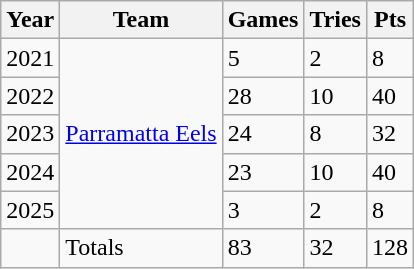<table class="wikitable">
<tr>
<th>Year</th>
<th>Team</th>
<th>Games</th>
<th>Tries</th>
<th>Pts</th>
</tr>
<tr>
<td>2021</td>
<td rowspan="5"> <a href='#'>Parramatta Eels</a></td>
<td>5</td>
<td>2</td>
<td>8</td>
</tr>
<tr>
<td>2022</td>
<td>28</td>
<td>10</td>
<td>40</td>
</tr>
<tr>
<td>2023</td>
<td>24</td>
<td>8</td>
<td>32</td>
</tr>
<tr>
<td>2024</td>
<td>23</td>
<td>10</td>
<td>40</td>
</tr>
<tr>
<td>2025</td>
<td>3</td>
<td>2</td>
<td>8</td>
</tr>
<tr>
<td></td>
<td>Totals</td>
<td>83</td>
<td>32</td>
<td>128</td>
</tr>
</table>
